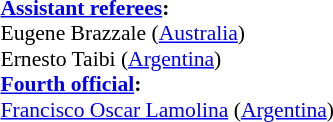<table width=100% style="font-size: 90%">
<tr>
<td><br><strong><a href='#'>Assistant referees</a>:</strong>
<br>Eugene Brazzale (<a href='#'>Australia</a>)
<br>Ernesto Taibi (<a href='#'>Argentina</a>)
<br><strong><a href='#'>Fourth official</a>:</strong>
<br><a href='#'>Francisco Oscar Lamolina</a> (<a href='#'>Argentina</a>)</td>
</tr>
</table>
